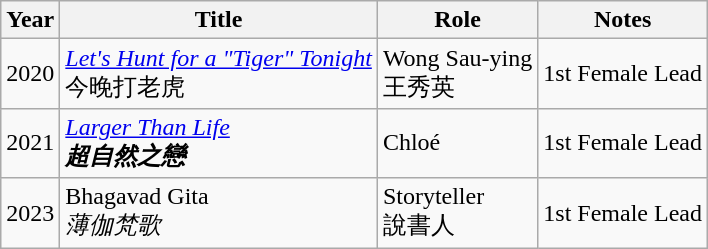<table class="wikitable sortable">
<tr>
<th>Year</th>
<th>Title</th>
<th>Role</th>
<th class="unsortable">Notes</th>
</tr>
<tr>
<td>2020</td>
<td><em><a href='#'>Let's Hunt for a "Tiger" Tonight</a></em> <br> 今晚打老虎</td>
<td>Wong Sau-ying <br> 王秀英</td>
<td>1st Female Lead</td>
</tr>
<tr>
<td>2021</td>
<td><em><a href='#'>Larger Than Life</a><strong> <br> 超自然之戀</td>
<td>Chloé</td>
<td>1st Female Lead</td>
</tr>
<tr>
<td>2023</td>
<td></em>Bhagavad Gita<em> <br> 薄伽梵歌</td>
<td>Storyteller <br> 說書人</td>
<td>1st Female Lead</td>
</tr>
</table>
